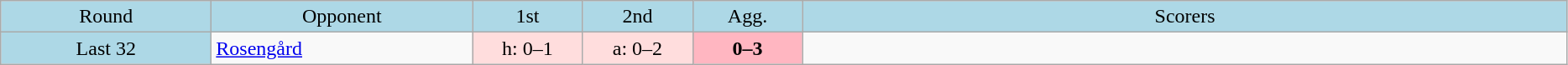<table class="wikitable" style="text-align:center">
<tr bgcolor=lightblue>
<td width=160px>Round</td>
<td width=200px>Opponent</td>
<td width=80px>1st</td>
<td width=80px>2nd</td>
<td width=80px>Agg.</td>
<td width=600px>Scorers</td>
</tr>
<tr>
<td bgcolor=lightblue>Last 32</td>
<td align=left> <a href='#'>Rosengård</a></td>
<td bgcolor="#ffdddd">h: 0–1</td>
<td bgcolor="#ffdddd">a: 0–2</td>
<td bgcolor=lightpink><strong>0–3</strong></td>
<td></td>
</tr>
</table>
